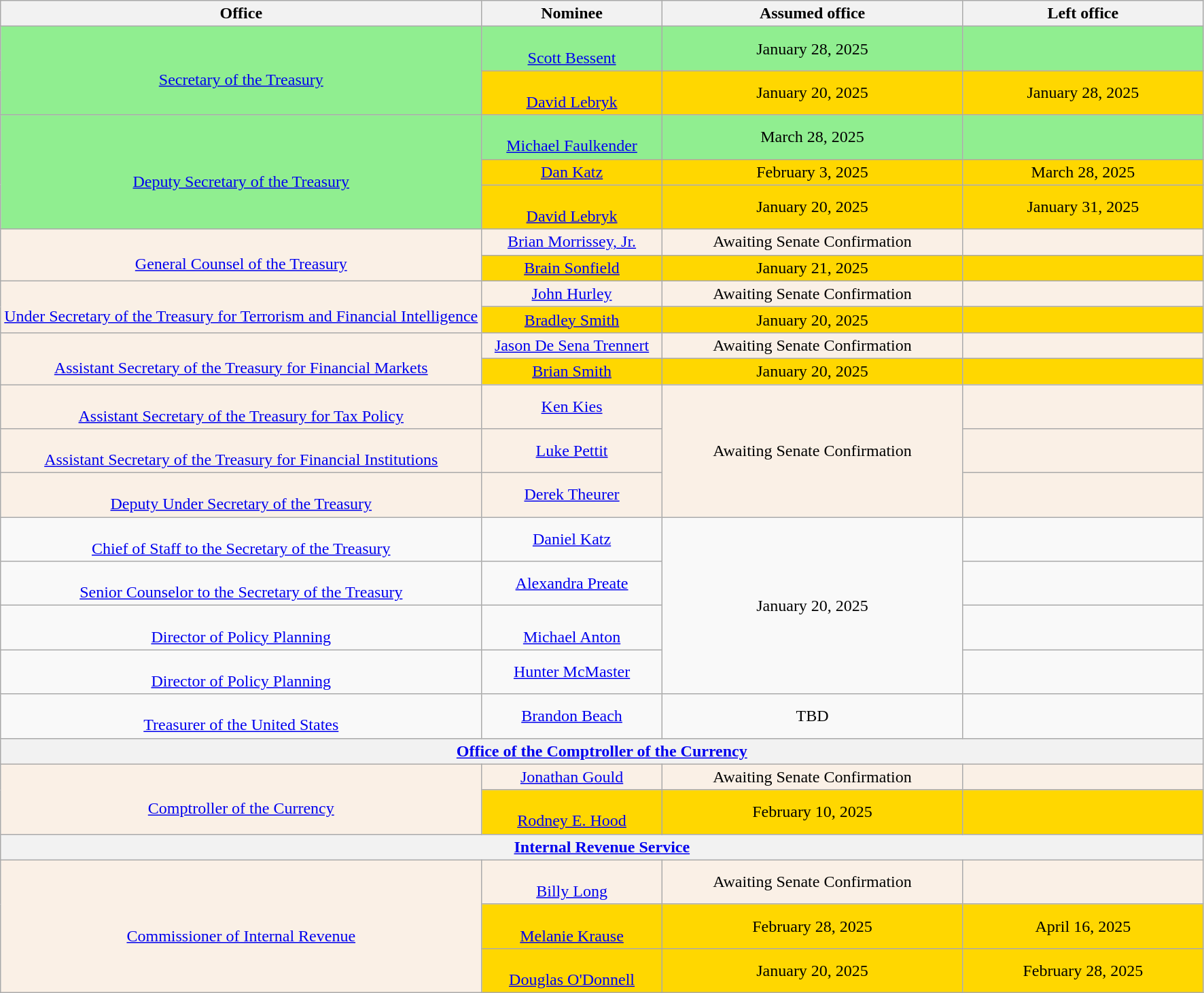<table class="wikitable sortable" style="text-align:center">
<tr>
<th style="width:40%;">Office</th>
<th style="width:15%;">Nominee</th>
<th style="width:25%;" data-sort-="" type="date">Assumed office</th>
<th style="width:20%;" data-sort-="" type="date">Left office</th>
</tr>
<tr style="background:lightgreen">
<td rowspan="2"><br><a href='#'>Secretary of the Treasury</a></td>
<td><br><a href='#'>Scott Bessent</a></td>
<td>January 28, 2025<br></td>
<td></td>
</tr>
<tr style="background:gold">
<td><br><a href='#'>David Lebryk</a></td>
<td>January 20, 2025</td>
<td>January 28, 2025</td>
</tr>
<tr style="background:lightgreen">
<td rowspan="3"><br><a href='#'>Deputy Secretary of the Treasury</a></td>
<td><br><a href='#'>Michael Faulkender</a></td>
<td>March 28, 2025<br></td>
<td></td>
</tr>
<tr style="background:gold">
<td><a href='#'>Dan Katz</a></td>
<td>February 3, 2025</td>
<td>March 28, 2025</td>
</tr>
<tr style="background:gold">
<td><br><a href='#'>David Lebryk</a></td>
<td>January 20, 2025</td>
<td>January 31, 2025</td>
</tr>
<tr style="background:linen">
<td rowspan="2"><br><a href='#'>General Counsel of the Treasury</a></td>
<td><a href='#'>Brian Morrissey, Jr.</a></td>
<td>Awaiting Senate Confirmation</td>
<td></td>
</tr>
<tr style="background:gold">
<td><a href='#'>Brain Sonfield</a></td>
<td>January 21, 2025</td>
<td></td>
</tr>
<tr style="background:linen">
<td rowspan="2"><br><a href='#'>Under Secretary of the Treasury for Terrorism and Financial Intelligence</a></td>
<td><a href='#'>John Hurley</a></td>
<td>Awaiting Senate Confirmation</td>
<td></td>
</tr>
<tr style="background:gold">
<td><a href='#'>Bradley Smith</a></td>
<td>January 20, 2025</td>
<td></td>
</tr>
<tr style="background:linen">
<td rowspan="2"><br><a href='#'>Assistant Secretary of the Treasury for Financial Markets</a></td>
<td><a href='#'>Jason De Sena Trennert</a></td>
<td>Awaiting Senate Confirmation</td>
<td></td>
</tr>
<tr style="background:gold">
<td><a href='#'>Brian Smith</a></td>
<td>January 20, 2025</td>
<td></td>
</tr>
<tr style="background:linen">
<td><br><a href='#'>Assistant Secretary of the Treasury for Tax Policy</a></td>
<td><a href='#'>Ken Kies</a></td>
<td rowspan="3">Awaiting Senate Confirmation</td>
<td></td>
</tr>
<tr style="background:linen">
<td><br><a href='#'>Assistant Secretary of the Treasury for Financial Institutions</a></td>
<td><a href='#'>Luke Pettit</a></td>
<td></td>
</tr>
<tr style="background:linen">
<td><br><a href='#'>Deputy Under Secretary of the Treasury</a></td>
<td><a href='#'>Derek Theurer</a></td>
<td></td>
</tr>
<tr>
<td><br><a href='#'>Chief of Staff to the Secretary of the Treasury</a></td>
<td><a href='#'>Daniel Katz</a></td>
<td rowspan="4">January 20, 2025</td>
<td></td>
</tr>
<tr>
<td><br><a href='#'>Senior Counselor to the Secretary of the Treasury</a></td>
<td><a href='#'>Alexandra Preate</a></td>
<td></td>
</tr>
<tr>
<td><br><a href='#'>Director of Policy Planning</a></td>
<td><br><a href='#'>Michael Anton</a></td>
<td></td>
</tr>
<tr>
<td><br><a href='#'>Director of Policy Planning</a></td>
<td><a href='#'>Hunter McMaster</a></td>
<td></td>
</tr>
<tr>
<td><br><a href='#'>Treasurer of the United States</a></td>
<td><a href='#'>Brandon Beach</a></td>
<td>TBD</td>
<td></td>
</tr>
<tr>
<th colspan="4"><a href='#'>Office of the Comptroller of the Currency</a></th>
</tr>
<tr style="background:linen">
<td rowspan="2"><br><a href='#'>Comptroller of the Currency</a></td>
<td><a href='#'>Jonathan Gould</a></td>
<td>Awaiting Senate Confirmation</td>
<td></td>
</tr>
<tr style="background:gold">
<td><br><a href='#'>Rodney E. Hood</a></td>
<td>February 10, 2025</td>
<td></td>
</tr>
<tr>
<th colspan="4"><a href='#'>Internal Revenue Service</a></th>
</tr>
<tr style="background:linen">
<td rowspan="3"><br><a href='#'>Commissioner of Internal Revenue</a></td>
<td><br><a href='#'>Billy Long</a></td>
<td>Awaiting Senate Confirmation</td>
<td></td>
</tr>
<tr style="background:gold">
<td><br><a href='#'>Melanie Krause</a></td>
<td>February 28, 2025</td>
<td>April 16, 2025</td>
</tr>
<tr style="background:gold">
<td><br><a href='#'>Douglas O'Donnell</a></td>
<td>January 20, 2025</td>
<td>February 28, 2025</td>
</tr>
</table>
